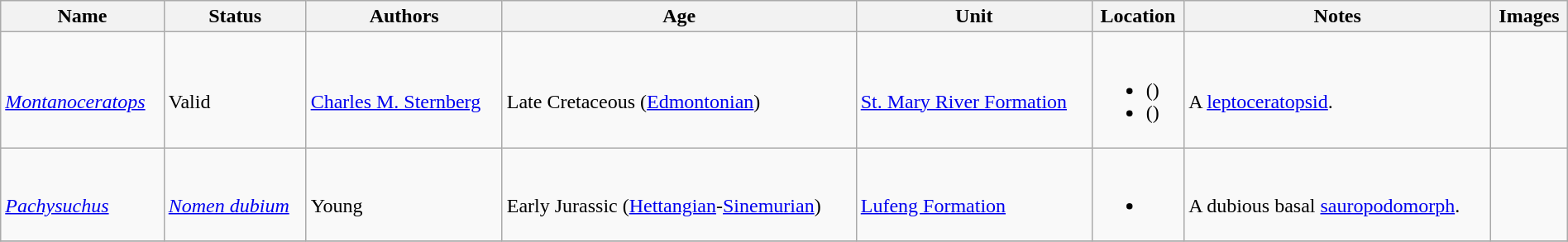<table class="wikitable sortable" align="center" width="100%">
<tr>
<th>Name</th>
<th>Status</th>
<th>Authors</th>
<th>Age</th>
<th>Unit</th>
<th>Location</th>
<th class="unsortable">Notes</th>
<th class="unsortable">Images</th>
</tr>
<tr>
<td><br><em><a href='#'>Montanoceratops</a></em></td>
<td><br>Valid</td>
<td><br><a href='#'>Charles M. Sternberg</a></td>
<td><br>Late Cretaceous (<a href='#'>Edmontonian</a>)</td>
<td><br><a href='#'>St. Mary River Formation</a></td>
<td><br><ul><li> ()</li><li> ()</li></ul></td>
<td><br>A <a href='#'>leptoceratopsid</a>.</td>
<td></td>
</tr>
<tr>
<td><br><em><a href='#'>Pachysuchus</a></em></td>
<td><br><em><a href='#'>Nomen dubium</a></em></td>
<td><br>Young</td>
<td><br>Early Jurassic (<a href='#'>Hettangian</a>-<a href='#'>Sinemurian</a>)</td>
<td><br><a href='#'>Lufeng Formation</a></td>
<td><br><ul><li></li></ul></td>
<td><br>A dubious basal <a href='#'>sauropodomorph</a>.</td>
<td></td>
</tr>
<tr>
</tr>
</table>
